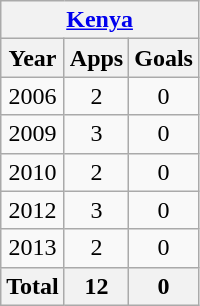<table class="wikitable" style="text-align:center">
<tr>
<th colspan=3><a href='#'>Kenya</a></th>
</tr>
<tr>
<th>Year</th>
<th>Apps</th>
<th>Goals</th>
</tr>
<tr>
<td>2006</td>
<td>2</td>
<td>0</td>
</tr>
<tr>
<td>2009</td>
<td>3</td>
<td>0</td>
</tr>
<tr>
<td>2010</td>
<td>2</td>
<td>0</td>
</tr>
<tr>
<td>2012</td>
<td>3</td>
<td>0</td>
</tr>
<tr>
<td>2013</td>
<td>2</td>
<td>0</td>
</tr>
<tr>
<th>Total</th>
<th>12</th>
<th>0</th>
</tr>
</table>
